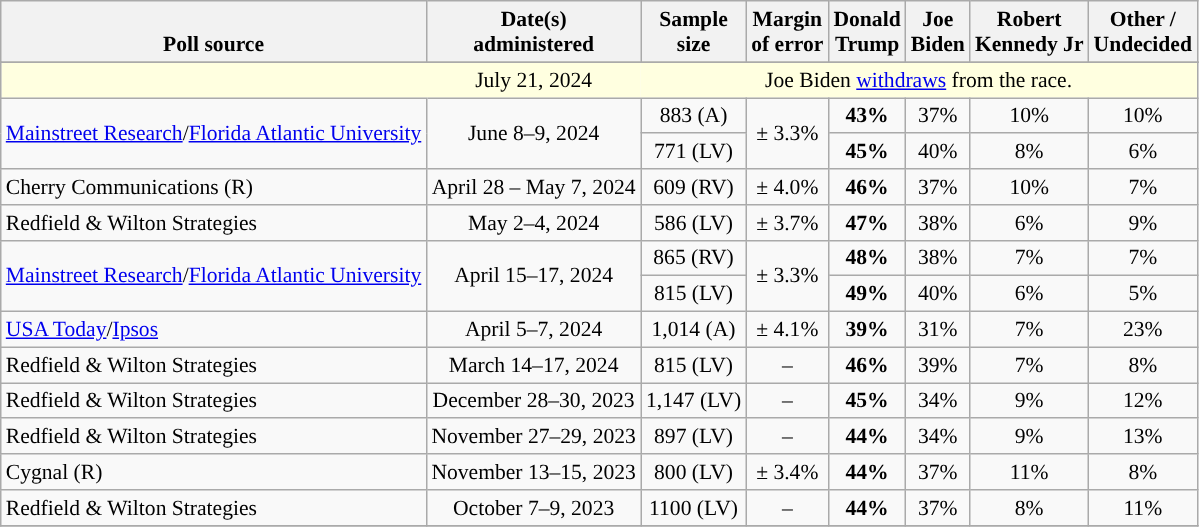<table class="wikitable sortable mw-datatable" style="font-size:90%;text-align:center;line-height:17px">
<tr valign=bottom>
<th>Poll source</th>
<th>Date(s)<br>administered</th>
<th>Sample<br>size</th>
<th>Margin<br>of error</th>
<th class="unsortable">Donald<br>Trump<br></th>
<th class="unsortable">Joe<br>Biden<br></th>
<th class="unsortable">Robert<br>Kennedy Jr<br></th>
<th class="unsortable">Other /<br>Undecided</th>
</tr>
<tr>
</tr>
<tr style="background:lightyellow;">
<td style="border-right-style:hidden;"></td>
<td style="border-right-style:hidden; " data-sort-value="2024-07-21">July 21, 2024</td>
<td colspan="6">Joe Biden <a href='#'>withdraws</a> from the race.</td>
</tr>
<tr>
<td style="text-align:left;" rowspan="2"><a href='#'>Mainstreet Research</a>/<a href='#'>Florida Atlantic University</a></td>
<td rowspan="2">June 8–9, 2024</td>
<td>883 (A)</td>
<td rowspan="2">± 3.3%</td>
<td style="background-color:"><strong>43%</strong></td>
<td>37%</td>
<td>10%</td>
<td>10%</td>
</tr>
<tr>
<td>771 (LV)</td>
<td style="background-color:"><strong>45%</strong></td>
<td>40%</td>
<td>8%</td>
<td>6%</td>
</tr>
<tr>
<td style="text-align:left;">Cherry Communications (R)</td>
<td data-sort-value=2024-05-10>April 28 – May 7, 2024</td>
<td>609 (RV)</td>
<td>± 4.0%</td>
<td style="background-color:"><strong>46%</strong></td>
<td>37%</td>
<td>10%</td>
<td>7%</td>
</tr>
<tr>
<td style="text-align:left;">Redfield & Wilton Strategies</td>
<td data-sort-value=2024-05-13>May 2–4, 2024</td>
<td>586 (LV)</td>
<td>± 3.7%</td>
<td style="background-color:"><strong>47%</strong></td>
<td>38%</td>
<td>6%</td>
<td>9%</td>
</tr>
<tr>
<td style="text-align:left;" rowspan="2"><a href='#'>Mainstreet Research</a>/<a href='#'>Florida Atlantic University</a></td>
<td rowspan="2">April 15–17, 2024</td>
<td>865 (RV)</td>
<td rowspan="2">± 3.3%</td>
<td style="background-color:"><strong>48%</strong></td>
<td>38%</td>
<td>7%</td>
<td>7%</td>
</tr>
<tr>
<td>815 (LV)</td>
<td style="background-color:"><strong>49%</strong></td>
<td>40%</td>
<td>6%</td>
<td>5%</td>
</tr>
<tr>
<td style="text-align:left;"><a href='#'>USA Today</a>/<a href='#'>Ipsos</a></td>
<td data-sort-value="2024-04-14">April 5–7, 2024</td>
<td>1,014 (A)</td>
<td>± 4.1%</td>
<td style="background-color:"><strong>39%</strong></td>
<td>31%</td>
<td>7%</td>
<td>23%</td>
</tr>
<tr>
<td style="text-align:left;">Redfield & Wilton Strategies</td>
<td data-sort-value="2024-03-25">March 14–17, 2024</td>
<td>815 (LV)</td>
<td>–</td>
<td style="background-color:"><strong>46%</strong></td>
<td>39%</td>
<td>7%</td>
<td>8%</td>
</tr>
<tr>
<td style="text-align:left;">Redfield & Wilton Strategies</td>
<td data-sort-value="2024-01-08">December 28–30, 2023</td>
<td>1,147 (LV)</td>
<td>–</td>
<td style="background-color:"><strong>45%</strong></td>
<td>34%</td>
<td>9%</td>
<td>12%</td>
</tr>
<tr>
<td style="text-align:left;">Redfield & Wilton Strategies</td>
<td data-sort-value="2023-12-05">November 27–29, 2023</td>
<td>897 (LV)</td>
<td>–</td>
<td style="background-color:"><strong>44%</strong></td>
<td>34%</td>
<td>9%</td>
<td>13%</td>
</tr>
<tr>
<td style="text-align:left;">Cygnal (R)</td>
<td data-sort-value="2023-10-15">November 13–15, 2023</td>
<td>800 (LV)</td>
<td>± 3.4%</td>
<td style="background-color:"><strong>44%</strong></td>
<td>37%</td>
<td>11%</td>
<td>8%</td>
</tr>
<tr>
<td style="text-align:left;">Redfield & Wilton Strategies</td>
<td data-sort-value="2023-10-15">October 7–9, 2023</td>
<td>1100 (LV)</td>
<td>–</td>
<td style="background-color:"><strong>44%</strong></td>
<td>37%</td>
<td>8%</td>
<td>11%</td>
</tr>
<tr>
</tr>
</table>
